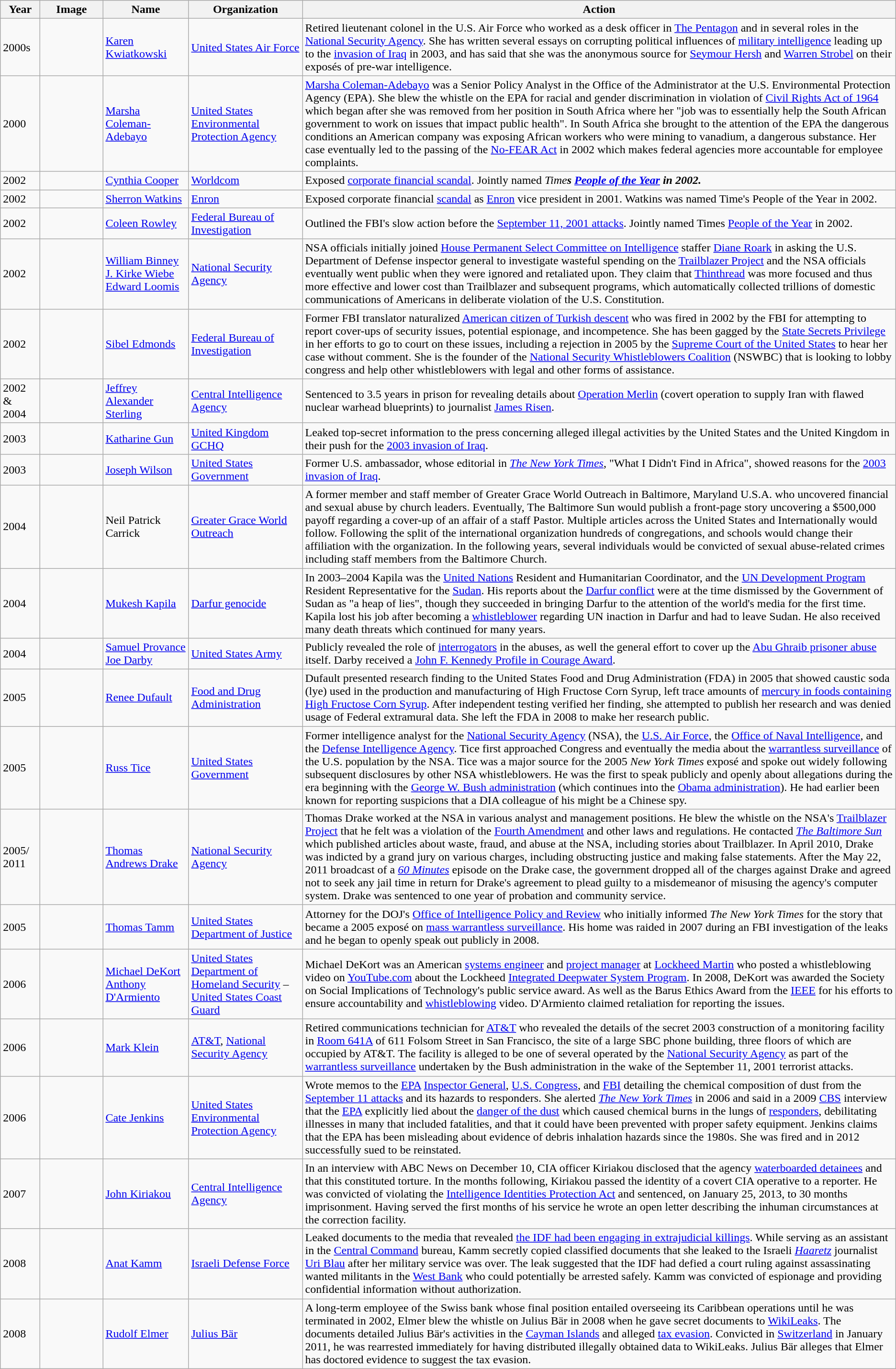<table class="wikitable sortable">
<tr>
<th scope="col" style=width:3em>Year</th>
<th scope="col" class="unsortable" style=width:5em>Image</th>
<th scope="col" style=width:7em>Name</th>
<th scope="col">Organization</th>
<th scope="col">Action</th>
</tr>
<tr>
<td>2000s</td>
<td></td>
<td><a href='#'>Karen Kwiatkowski</a></td>
<td><a href='#'>United States Air Force</a></td>
<td>Retired lieutenant colonel in the U.S. Air Force who worked as a desk officer in <a href='#'>The Pentagon</a> and in several roles in the <a href='#'>National Security Agency</a>. She has written several essays on corrupting political influences of <a href='#'>military intelligence</a> leading up to the <a href='#'>invasion of Iraq</a> in 2003, and has said that she was the anonymous source for <a href='#'>Seymour Hersh</a> and <a href='#'>Warren Strobel</a> on their exposés of pre-war intelligence.</td>
</tr>
<tr>
<td>2000</td>
<td></td>
<td><a href='#'>Marsha Coleman-Adebayo</a></td>
<td><a href='#'>United States Environmental Protection Agency</a></td>
<td><a href='#'>Marsha Coleman-Adebayo</a> was a Senior Policy Analyst in the Office of the Administrator at the U.S. Environmental Protection Agency (EPA). She blew the whistle on the EPA for racial and gender discrimination in violation of <a href='#'>Civil Rights Act of 1964</a> which began after she was removed from her position in South Africa where her "job was to essentially help the South African government to work on issues that impact public health". In South Africa she brought to the attention of the EPA the dangerous conditions an American company was exposing African workers who were mining to vanadium, a dangerous substance. Her case eventually led to the passing of the <a href='#'>No-FEAR Act</a> in 2002 which makes federal agencies more accountable for employee complaints.</td>
</tr>
<tr>
<td>2002</td>
<td></td>
<td><a href='#'>Cynthia Cooper</a></td>
<td><a href='#'>Worldcom</a></td>
<td>Exposed <a href='#'>corporate financial scandal</a>. Jointly named <em>Time<strong>s <a href='#'>People of the Year</a> in 2002.</td>
</tr>
<tr>
<td>2002</td>
<td></td>
<td><a href='#'>Sherron Watkins</a></td>
<td><a href='#'>Enron</a></td>
<td>Exposed corporate financial <a href='#'>scandal</a> as <a href='#'>Enron</a> vice president in 2001. Watkins was named Time's People of the Year in 2002.</td>
</tr>
<tr>
<td>2002</td>
<td></td>
<td><a href='#'>Coleen Rowley</a></td>
<td><a href='#'>Federal Bureau of Investigation</a></td>
<td>Outlined the FBI's slow action before the <a href='#'>September 11, 2001 attacks</a>. Jointly named </em>Time</strong>s <a href='#'>People of the Year</a> in 2002.</td>
</tr>
<tr>
<td>2002</td>
<td></td>
<td><a href='#'>William Binney</a><br><a href='#'>J. Kirke Wiebe</a><br><a href='#'>Edward Loomis</a></td>
<td><a href='#'>National Security Agency</a></td>
<td>NSA officials initially joined <a href='#'>House Permanent Select Committee on Intelligence</a> staffer <a href='#'>Diane Roark</a> in asking the U.S. Department of Defense inspector general to investigate wasteful spending on the <a href='#'>Trailblazer Project</a> and the NSA officials eventually went public when they were ignored and retaliated upon. They claim that <a href='#'>Thinthread</a> was more focused and thus more effective and lower cost than Trailblazer and subsequent programs, which automatically collected trillions of domestic communications of Americans in deliberate violation of the U.S. Constitution.</td>
</tr>
<tr>
<td>2002</td>
<td></td>
<td><a href='#'>Sibel Edmonds</a></td>
<td><a href='#'>Federal Bureau of Investigation</a></td>
<td>Former FBI translator naturalized <a href='#'>American citizen of Turkish descent</a> who was fired in 2002 by the FBI for attempting to report cover-ups of security issues, potential espionage, and incompetence. She has been gagged by the <a href='#'>State Secrets Privilege</a> in her efforts to go to court on these issues, including a rejection in 2005 by the <a href='#'>Supreme Court of the United States</a> to hear her case without comment. She is the founder of the <a href='#'>National Security Whistleblowers Coalition</a> (NSWBC) that is looking to lobby congress and help other whistleblowers with legal and other forms of assistance.</td>
</tr>
<tr>
<td>2002 & 2004</td>
<td></td>
<td><a href='#'>Jeffrey Alexander Sterling</a></td>
<td><a href='#'>Central Intelligence Agency</a></td>
<td>Sentenced to 3.5 years in prison for revealing details about <a href='#'>Operation Merlin</a> (covert operation to supply Iran with flawed nuclear warhead blueprints) to journalist <a href='#'>James Risen</a>.</td>
</tr>
<tr>
<td>2003</td>
<td></td>
<td><a href='#'>Katharine Gun</a></td>
<td><a href='#'>United Kingdom GCHQ</a></td>
<td>Leaked top-secret information to the press concerning alleged illegal activities by the United States and the United Kingdom in their push for the <a href='#'>2003 invasion of Iraq</a>.</td>
</tr>
<tr>
<td>2003</td>
<td></td>
<td><a href='#'>Joseph Wilson</a></td>
<td><a href='#'>United States Government</a></td>
<td>Former U.S. ambassador, whose editorial in <em><a href='#'>The New York Times</a></em>, "What I Didn't Find in Africa", showed reasons for the <a href='#'>2003 invasion of Iraq</a>.</td>
</tr>
<tr>
<td>2004</td>
<td></td>
<td>Neil Patrick Carrick</td>
<td><a href='#'>Greater Grace World Outreach</a></td>
<td>A former member and staff member of Greater Grace World Outreach in Baltimore, Maryland U.S.A. who uncovered financial and sexual abuse by church leaders. Eventually, The Baltimore Sun would publish a front-page story uncovering a $500,000 payoff regarding a cover-up of an affair of a staff Pastor. Multiple articles across the United States and Internationally would follow. Following the split of the international organization hundreds of congregations, and schools would change their affiliation with the organization. In the following years, several individuals would be convicted of sexual abuse-related crimes including staff members from the Baltimore Church.</td>
</tr>
<tr>
<td>2004</td>
<td></td>
<td><a href='#'>Mukesh Kapila</a></td>
<td><a href='#'>Darfur genocide</a></td>
<td>In 2003–2004 Kapila was the <a href='#'>United Nations</a> Resident and Humanitarian Coordinator, and the <a href='#'>UN Development Program</a> Resident Representative for the <a href='#'>Sudan</a>. His reports about the <a href='#'>Darfur conflict</a> were at the time dismissed by the Government of Sudan as "a heap of lies", though they succeeded in bringing Darfur to the attention of the world's media for the first time. Kapila lost his job after becoming a <a href='#'>whistleblower</a> regarding UN inaction in Darfur and had to leave Sudan. He also received many death threats which continued for many years.</td>
</tr>
<tr>
<td>2004</td>
<td></td>
<td><a href='#'>Samuel Provance</a><br><a href='#'>Joe Darby</a></td>
<td><a href='#'>United States Army</a></td>
<td>Publicly revealed the role of <a href='#'>interrogators</a> in the abuses, as well the general effort to cover up the <a href='#'>Abu Ghraib prisoner abuse</a> itself. Darby received a <a href='#'>John F. Kennedy Profile in Courage Award</a>.</td>
</tr>
<tr>
<td>2005</td>
<td></td>
<td><a href='#'>Renee Dufault</a></td>
<td><a href='#'>Food and Drug Administration</a></td>
<td>Dufault presented research finding to the United States Food and Drug Administration (FDA) in 2005 that showed caustic soda (lye) used in the production and manufacturing of High Fructose Corn Syrup, left trace amounts of <a href='#'>mercury in foods containing High Fructose Corn Syrup</a>. After independent testing verified her finding, she attempted to publish her research and was denied usage of Federal extramural data. She left the FDA in 2008 to make her research public.</td>
</tr>
<tr>
<td>2005</td>
<td></td>
<td><a href='#'>Russ Tice</a></td>
<td><a href='#'>United States Government</a></td>
<td>Former intelligence analyst for the <a href='#'>National Security Agency</a> (NSA), the <a href='#'>U.S. Air Force</a>, the <a href='#'>Office of Naval Intelligence</a>, and the <a href='#'>Defense Intelligence Agency</a>. Tice first approached Congress and eventually the media about the <a href='#'>warrantless surveillance</a> of the U.S. population by the NSA. Tice was a major source for the 2005 <em>New York Times</em> exposé and spoke out widely following subsequent disclosures by other NSA whistleblowers. He was the first to speak publicly and openly about allegations during the era beginning with the <a href='#'>George W. Bush administration</a> (which continues into the <a href='#'>Obama administration</a>). He had earlier been known for reporting suspicions that a DIA colleague of his might be a Chinese spy.</td>
</tr>
<tr>
<td>2005/<br>2011</td>
<td></td>
<td><a href='#'>Thomas Andrews Drake</a></td>
<td><a href='#'>National Security Agency</a></td>
<td>Thomas Drake worked at the NSA in various analyst and management positions.  He blew the whistle on the NSA's <a href='#'>Trailblazer Project</a> that he felt was a violation of the <a href='#'>Fourth Amendment</a> and other laws and regulations.  He contacted <em><a href='#'>The Baltimore Sun</a></em> which published articles about waste, fraud, and abuse at the NSA, including stories about Trailblazer.  In April 2010, Drake was indicted by a grand jury on various charges, including obstructing justice and making false statements.  After the May 22, 2011 broadcast of a <em><a href='#'>60 Minutes</a></em> episode on the Drake case, the government dropped all of the charges against Drake and agreed not to seek any jail time in return for Drake's agreement to plead guilty to a misdemeanor of misusing the agency's computer system. Drake was sentenced to one year of probation and community service.</td>
</tr>
<tr>
<td>2005</td>
<td></td>
<td><a href='#'>Thomas Tamm</a></td>
<td><a href='#'>United States Department of Justice</a></td>
<td>Attorney for the DOJ's <a href='#'>Office of Intelligence Policy and Review</a> who initially informed <em>The New York Times</em> for the story that became a 2005 exposé on <a href='#'>mass warrantless surveillance</a>. His home was raided in 2007 during an FBI investigation of the leaks and he began to openly speak out publicly in 2008.</td>
</tr>
<tr>
<td>2006</td>
<td></td>
<td><a href='#'>Michael DeKort</a><br><a href='#'>Anthony D'Armiento</a></td>
<td><a href='#'>United States Department of Homeland Security</a> – <a href='#'>United States Coast Guard</a></td>
<td>Michael DeKort was an American <a href='#'>systems engineer</a> and <a href='#'>project manager</a> at <a href='#'>Lockheed Martin</a> who posted a whistleblowing video on <a href='#'>YouTube.com</a> about the Lockheed <a href='#'>Integrated Deepwater System Program</a>. In 2008, DeKort was awarded the Society on Social Implications of Technology's public service award. As well as the Barus Ethics Award from the <a href='#'>IEEE</a> for his efforts to ensure accountability and <a href='#'>whistleblowing</a> video. D'Armiento claimed retaliation for reporting the issues.</td>
</tr>
<tr>
<td>2006</td>
<td></td>
<td><a href='#'>Mark Klein</a></td>
<td><a href='#'>AT&T</a>, <a href='#'>National Security Agency</a></td>
<td>Retired communications technician for <a href='#'>AT&T</a> who revealed the details of the secret 2003 construction of a monitoring facility in <a href='#'>Room 641A</a> of 611 Folsom Street in San Francisco, the site of a large SBC phone building, three floors of which are occupied by AT&T. The facility is alleged to be one of several operated by the <a href='#'>National Security Agency</a> as part of the <a href='#'>warrantless surveillance</a> undertaken by the Bush administration in the wake of the September 11, 2001 terrorist attacks.</td>
</tr>
<tr>
<td>2006</td>
<td></td>
<td><a href='#'>Cate Jenkins</a></td>
<td><a href='#'>United States Environmental Protection Agency</a></td>
<td>Wrote memos to the <a href='#'>EPA</a> <a href='#'>Inspector General</a>, <a href='#'>U.S. Congress</a>, and <a href='#'>FBI</a> detailing the chemical composition of dust from the <a href='#'>September 11 attacks</a> and its hazards to responders. She alerted <em><a href='#'>The New York Times</a></em> in 2006 and said in a 2009 <a href='#'>CBS</a> interview that the <a href='#'>EPA</a> explicitly lied about the <a href='#'>danger of the dust</a> which caused chemical burns in the lungs of <a href='#'>responders</a>, debilitating illnesses in many that included fatalities, and that it could have been prevented with proper safety equipment. Jenkins claims that the EPA has been misleading about evidence of debris inhalation hazards since the 1980s. She was fired and in 2012 successfully sued to be reinstated.</td>
</tr>
<tr>
<td>2007</td>
<td></td>
<td><a href='#'>John Kiriakou</a></td>
<td><a href='#'>Central Intelligence Agency</a></td>
<td>In an interview with ABC News on December 10, CIA officer Kiriakou disclosed that the agency <a href='#'>waterboarded detainees</a> and that this constituted torture. In the months following, Kiriakou passed the identity of a covert CIA operative to a reporter.  He was convicted of violating the <a href='#'>Intelligence Identities Protection Act</a> and sentenced, on January 25, 2013, to 30 months imprisonment. Having served the first months of his service he wrote an open letter describing the inhuman circumstances at the correction facility.</td>
</tr>
<tr>
<td>2008</td>
<td></td>
<td><a href='#'>Anat Kamm</a></td>
<td><a href='#'>Israeli Defense Force</a></td>
<td>Leaked documents to the media that revealed <a href='#'>the IDF had been engaging in extrajudicial killings</a>. While serving as an assistant in the <a href='#'>Central Command</a> bureau, Kamm secretly copied classified documents that she leaked to the Israeli <em><a href='#'>Haaretz</a></em> journalist <a href='#'>Uri Blau</a> after her military service was over. The leak suggested that the IDF had defied a court ruling against assassinating wanted militants in the <a href='#'>West Bank</a> who could potentially be arrested safely. Kamm was convicted of espionage and providing confidential information without authorization.</td>
</tr>
<tr>
<td>2008</td>
<td></td>
<td><a href='#'>Rudolf Elmer</a></td>
<td><a href='#'>Julius Bär</a></td>
<td>A long-term employee of the Swiss bank whose final position entailed overseeing its Caribbean operations until he was terminated in 2002, Elmer blew the whistle on Julius Bär in 2008 when he gave secret documents to <a href='#'>WikiLeaks</a>. The documents detailed Julius Bär's activities in the <a href='#'>Cayman Islands</a> and alleged <a href='#'>tax evasion</a>. Convicted in <a href='#'>Switzerland</a> in January 2011, he was rearrested immediately for having distributed illegally obtained data to WikiLeaks. Julius Bär alleges that Elmer has doctored evidence to suggest the tax evasion.</td>
</tr>
</table>
